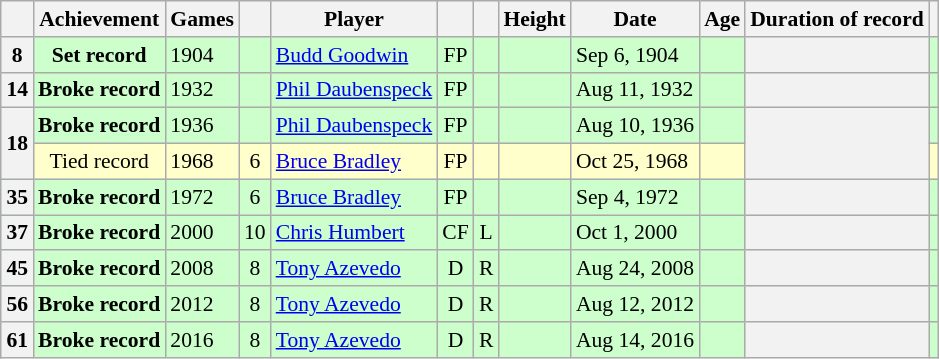<table class="wikitable" style="text-align: left; font-size: 90%; margin-left: 1em;">
<tr>
<th></th>
<th>Achievement</th>
<th>Games</th>
<th></th>
<th>Player</th>
<th></th>
<th></th>
<th>Height</th>
<th>Date</th>
<th>Age</th>
<th>Duration of record</th>
<th></th>
</tr>
<tr style="background: #cfc;">
<td style="background: #f2f2f2; text-align: center;"><strong>8</strong></td>
<td style="text-align: center;"><strong>Set record</strong></td>
<td>1904 </td>
<td style="text-align: center;"></td>
<td><a href='#'>Budd Goodwin</a></td>
<td style="text-align: center;">FP</td>
<td style="text-align: center;"></td>
<td></td>
<td>Sep 6, 1904</td>
<td style="text-align: center;"></td>
<td style="background: #f2f2f2;"></td>
<td></td>
</tr>
<tr style="background: #cfc;">
<td style="background: #f2f2f2; text-align: center;"><strong>14</strong></td>
<td style="text-align: center;"><strong>Broke record</strong></td>
<td>1932 </td>
<td style="text-align: center;"></td>
<td><a href='#'>Phil Daubenspeck</a></td>
<td style="text-align: center;">FP</td>
<td style="text-align: center;"></td>
<td></td>
<td>Aug 11, 1932</td>
<td style="text-align: center;"></td>
<td style="background: #f2f2f2;"></td>
<td></td>
</tr>
<tr style="background: #cfc;">
<td rowspan="2" style="background: #f2f2f2; text-align: center;"><strong>18</strong></td>
<td style="text-align: center;"><strong>Broke record</strong></td>
<td>1936</td>
<td style="text-align: center;"></td>
<td><a href='#'>Phil Daubenspeck</a></td>
<td style="text-align: center;">FP</td>
<td style="text-align: center;"></td>
<td></td>
<td>Aug 10, 1936</td>
<td style="text-align: center;"></td>
<td rowspan="2" style="background: #f2f2f2;"></td>
<td></td>
</tr>
<tr style="background: #ffc;">
<td style="text-align: center;">Tied record</td>
<td>1968</td>
<td style="text-align: center;">6</td>
<td><a href='#'>Bruce Bradley</a></td>
<td style="text-align: center;">FP</td>
<td style="text-align: center;"></td>
<td></td>
<td>Oct 25, 1968</td>
<td style="text-align: center;"></td>
<td></td>
</tr>
<tr style="background: #cfc;">
<td style="background: #f2f2f2; text-align: center;"><strong>35</strong></td>
<td style="text-align: center;"><strong>Broke record</strong></td>
<td>1972 </td>
<td style="text-align: center;">6</td>
<td><a href='#'>Bruce Bradley</a></td>
<td style="text-align: center;">FP</td>
<td style="text-align: center;"></td>
<td></td>
<td>Sep 4, 1972</td>
<td style="text-align: center;"></td>
<td style="background: #f2f2f2;"></td>
<td></td>
</tr>
<tr style="background: #cfc;">
<td style="background: #f2f2f2; text-align: center;"><strong>37</strong></td>
<td style="text-align: center;"><strong>Broke record</strong></td>
<td>2000</td>
<td style="text-align: center;">10</td>
<td><a href='#'>Chris Humbert</a></td>
<td style="text-align: center;">CF</td>
<td style="text-align: center;">L</td>
<td></td>
<td>Oct 1, 2000</td>
<td style="text-align: center;"></td>
<td style="background: #f2f2f2;"></td>
<td></td>
</tr>
<tr style="background: #cfc;">
<td style="background: #f2f2f2; text-align: center;"><strong>45</strong></td>
<td style="text-align: center;"><strong>Broke record</strong></td>
<td>2008 </td>
<td style="text-align: center;">8</td>
<td><a href='#'>Tony Azevedo</a></td>
<td style="text-align: center;">D</td>
<td style="text-align: center;">R</td>
<td></td>
<td>Aug 24, 2008</td>
<td style="text-align: center;"></td>
<td style="background: #f2f2f2;"></td>
<td></td>
</tr>
<tr style="background: #cfc;">
<td style="background: #f2f2f2; text-align: center;"><strong>56</strong></td>
<td style="text-align: center;"><strong>Broke record</strong></td>
<td>2012</td>
<td style="text-align: center;">8</td>
<td><a href='#'>Tony Azevedo</a></td>
<td style="text-align: center;">D</td>
<td style="text-align: center;">R</td>
<td></td>
<td>Aug 12, 2012</td>
<td style="text-align: center;"></td>
<td style="background: #f2f2f2;"></td>
<td></td>
</tr>
<tr style="background: #cfc;">
<td style="background: #f2f2f2; text-align: center;"><strong>61</strong></td>
<td style="text-align: center;"><strong>Broke record</strong></td>
<td>2016</td>
<td style="text-align: center;">8</td>
<td><a href='#'>Tony Azevedo</a></td>
<td style="text-align: center;">D</td>
<td style="text-align: center;">R</td>
<td></td>
<td>Aug 14, 2016</td>
<td style="text-align: center;"></td>
<td style="background: #f2f2f2;"></td>
<td></td>
</tr>
</table>
